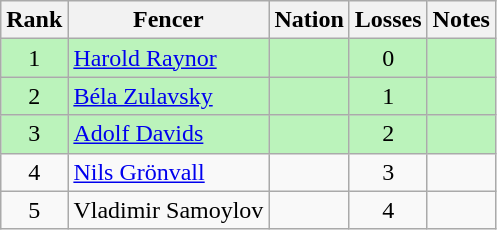<table class="wikitable sortable" style="text-align:center">
<tr>
<th>Rank</th>
<th>Fencer</th>
<th>Nation</th>
<th>Losses</th>
<th>Notes</th>
</tr>
<tr bgcolor=bbf3bb>
<td>1</td>
<td align=left><a href='#'>Harold Raynor</a></td>
<td align=left></td>
<td>0</td>
<td></td>
</tr>
<tr bgcolor=bbf3bb>
<td>2</td>
<td align=left><a href='#'>Béla Zulavsky</a></td>
<td align=left></td>
<td>1</td>
<td></td>
</tr>
<tr bgcolor=bbf3bb>
<td>3</td>
<td align=left><a href='#'>Adolf Davids</a></td>
<td align=left></td>
<td>2</td>
<td></td>
</tr>
<tr>
<td>4</td>
<td align=left><a href='#'>Nils Grönvall</a></td>
<td align=left></td>
<td>3</td>
<td></td>
</tr>
<tr>
<td>5</td>
<td align=left>Vladimir Samoylov</td>
<td align=left></td>
<td>4</td>
<td></td>
</tr>
</table>
